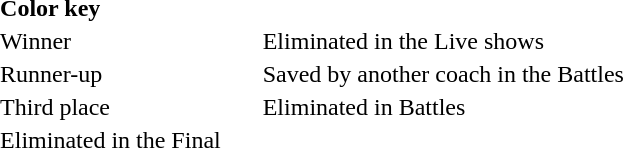<table class="toccolours collapsible collapsed" style="margin:1em auto; font-size: 100%; white-space: nowrap">
<tr>
<td><strong>Color key</strong></td>
</tr>
<tr>
<td> Winner</td>
<td width="20px"></td>
<td> Eliminated in the Live shows</td>
</tr>
<tr>
<td> Runner-up</td>
<td></td>
<td> Saved by another coach in the Battles</td>
</tr>
<tr>
<td> Third place</td>
<td></td>
<td> Eliminated in Battles</td>
</tr>
<tr>
<td> Eliminated in the Final</td>
<td></td>
<td></td>
</tr>
</table>
